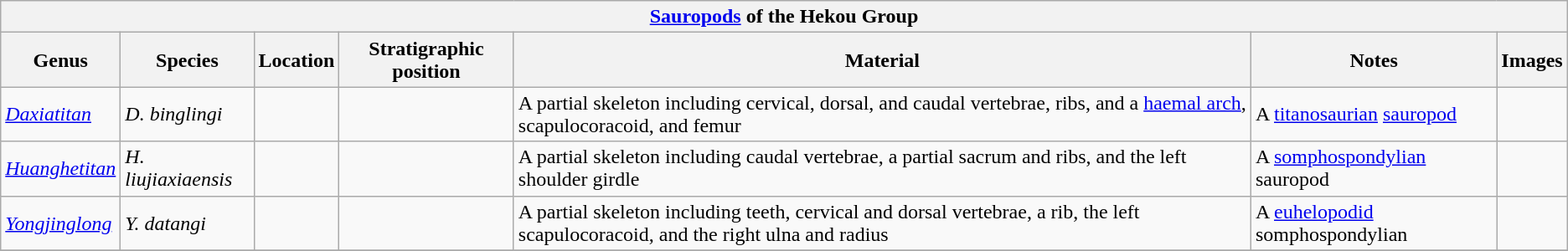<table class="wikitable" align="center">
<tr>
<th colspan="7" align="center"><a href='#'>Sauropods</a> of the Hekou Group</th>
</tr>
<tr>
<th>Genus</th>
<th>Species</th>
<th>Location</th>
<th>Stratigraphic position</th>
<th>Material</th>
<th>Notes</th>
<th>Images</th>
</tr>
<tr>
<td><em><a href='#'>Daxiatitan</a></em></td>
<td><em>D. binglingi</em></td>
<td></td>
<td></td>
<td>A partial skeleton including cervical, dorsal, and caudal vertebrae, ribs, and a <a href='#'>haemal arch</a>, scapulocoracoid, and femur</td>
<td>A <a href='#'>titanosaurian</a> <a href='#'>sauropod</a></td>
<td></td>
</tr>
<tr>
<td><em><a href='#'>Huanghetitan</a></em></td>
<td><em>H. liujiaxiaensis</em></td>
<td></td>
<td></td>
<td>A partial skeleton including caudal vertebrae, a partial sacrum and ribs, and the left shoulder girdle</td>
<td>A <a href='#'>somphospondylian</a> sauropod</td>
<td></td>
</tr>
<tr>
<td><em><a href='#'>Yongjinglong</a></em></td>
<td><em>Y. datangi</em></td>
<td></td>
<td></td>
<td>A partial skeleton including teeth, cervical and dorsal vertebrae, a rib, the left scapulocoracoid, and the right ulna and radius</td>
<td>A <a href='#'>euhelopodid</a> somphospondylian</td>
<td></td>
</tr>
<tr>
</tr>
</table>
